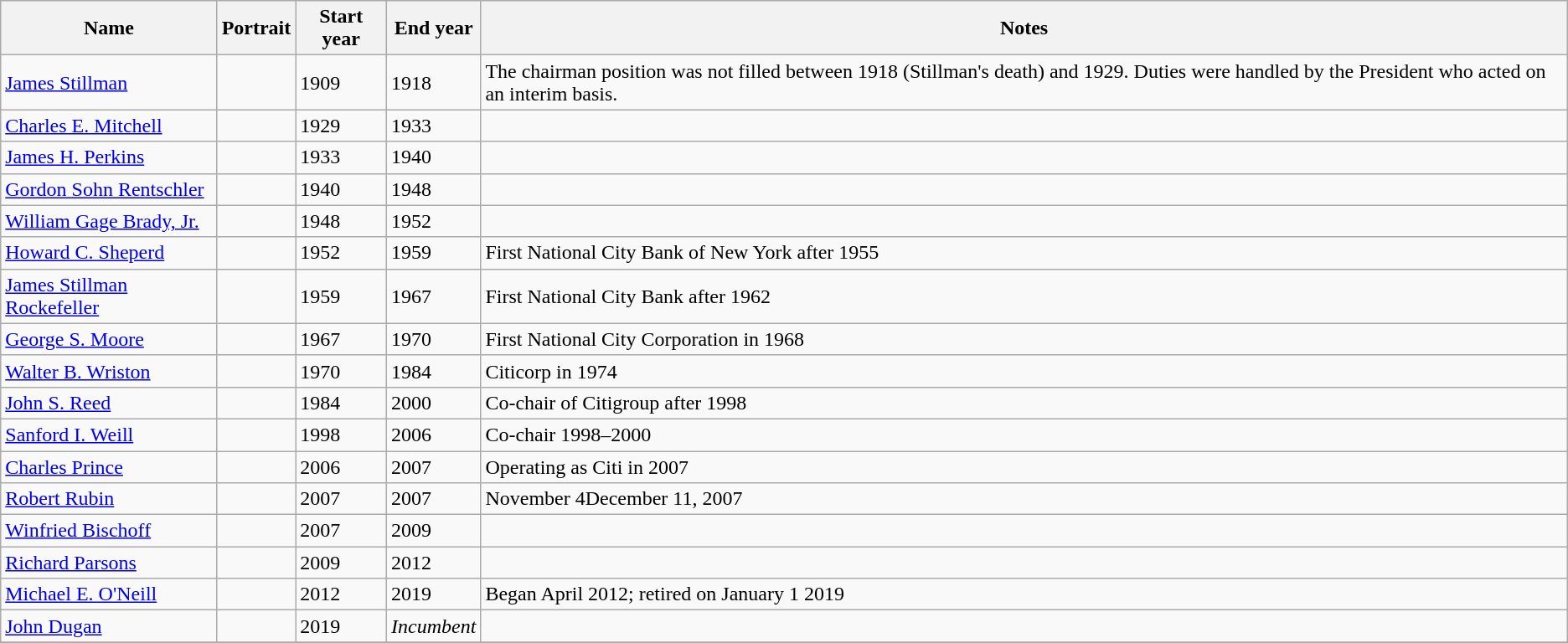<table class="wikitable sortable">
<tr>
<th>Name</th>
<th>Portrait</th>
<th>Start year</th>
<th>End year</th>
<th>Notes</th>
</tr>
<tr>
<td><a href='#'>James Stillman</a></td>
<td></td>
<td>1909</td>
<td>1918</td>
<td>The chairman position was not filled between 1918 (Stillman's death) and 1929. Duties were handled by the President who acted on an interim basis.</td>
</tr>
<tr>
<td><a href='#'>Charles E. Mitchell</a></td>
<td></td>
<td>1929</td>
<td>1933</td>
<td></td>
</tr>
<tr>
<td><a href='#'>James H. Perkins</a></td>
<td></td>
<td>1933</td>
<td>1940</td>
<td></td>
</tr>
<tr>
<td><a href='#'>Gordon Sohn Rentschler</a></td>
<td></td>
<td>1940</td>
<td>1948</td>
<td></td>
</tr>
<tr>
<td><a href='#'>William Gage Brady, Jr.</a></td>
<td></td>
<td>1948</td>
<td>1952</td>
<td></td>
</tr>
<tr>
<td><a href='#'>Howard C. Sheperd</a></td>
<td></td>
<td>1952</td>
<td>1959</td>
<td>First National City Bank of New York after 1955</td>
</tr>
<tr>
<td><a href='#'>James Stillman Rockefeller</a></td>
<td></td>
<td>1959</td>
<td>1967</td>
<td>First National City Bank after 1962</td>
</tr>
<tr>
<td><a href='#'>George S. Moore</a></td>
<td></td>
<td>1967</td>
<td>1970</td>
<td>First National City Corporation in 1968</td>
</tr>
<tr>
<td><a href='#'>Walter B. Wriston</a></td>
<td></td>
<td>1970</td>
<td>1984</td>
<td>Citicorp in 1974</td>
</tr>
<tr>
<td><a href='#'>John S. Reed</a></td>
<td></td>
<td>1984</td>
<td>2000</td>
<td>Co-chair of Citigroup after 1998</td>
</tr>
<tr>
<td><a href='#'>Sanford I. Weill</a></td>
<td></td>
<td>1998</td>
<td>2006</td>
<td>Co-chair 1998–2000</td>
</tr>
<tr>
<td><a href='#'>Charles Prince</a></td>
<td></td>
<td>2006</td>
<td>2007</td>
<td>Operating as Citi in 2007</td>
</tr>
<tr>
<td><a href='#'>Robert Rubin</a></td>
<td></td>
<td>2007</td>
<td>2007</td>
<td>November 4December 11, 2007</td>
</tr>
<tr>
<td><a href='#'>Winfried Bischoff</a></td>
<td></td>
<td>2007</td>
<td>2009</td>
<td></td>
</tr>
<tr>
<td><a href='#'>Richard Parsons</a></td>
<td></td>
<td>2009</td>
<td>2012</td>
<td></td>
</tr>
<tr>
<td><a href='#'>Michael E. O'Neill</a></td>
<td></td>
<td>2012</td>
<td>2019</td>
<td>Began April 2012; retired on January 1 2019</td>
</tr>
<tr>
<td><a href='#'>John Dugan</a></td>
<td></td>
<td>2019</td>
<td><em>Incumbent</em></td>
<td></td>
</tr>
<tr>
</tr>
</table>
